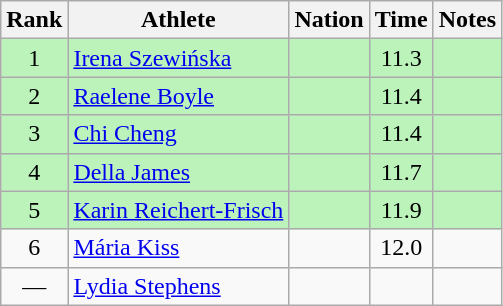<table class="wikitable sortable" style="text-align:center">
<tr>
<th>Rank</th>
<th>Athlete</th>
<th>Nation</th>
<th>Time</th>
<th>Notes</th>
</tr>
<tr bgcolor=bbf3bb>
<td>1</td>
<td align=left><a href='#'>Irena Szewińska</a></td>
<td align=left></td>
<td>11.3</td>
<td></td>
</tr>
<tr bgcolor=bbf3bb>
<td>2</td>
<td align=left><a href='#'>Raelene Boyle</a></td>
<td align=left></td>
<td>11.4</td>
<td></td>
</tr>
<tr bgcolor=bbf3bb>
<td>3</td>
<td align=left><a href='#'>Chi Cheng</a></td>
<td align=left></td>
<td>11.4</td>
<td></td>
</tr>
<tr bgcolor=bbf3bb>
<td>4</td>
<td align=left><a href='#'>Della James</a></td>
<td align=left></td>
<td>11.7</td>
<td></td>
</tr>
<tr bgcolor=bbf3bb>
<td>5</td>
<td align=left><a href='#'>Karin Reichert-Frisch</a></td>
<td align=left></td>
<td>11.9</td>
<td></td>
</tr>
<tr>
<td>6</td>
<td align=left><a href='#'>Mária Kiss</a></td>
<td align=left></td>
<td>12.0</td>
<td></td>
</tr>
<tr>
<td data-sort-value=7>—</td>
<td align=left><a href='#'>Lydia Stephens</a></td>
<td align=left></td>
<td></td>
<td></td>
</tr>
</table>
